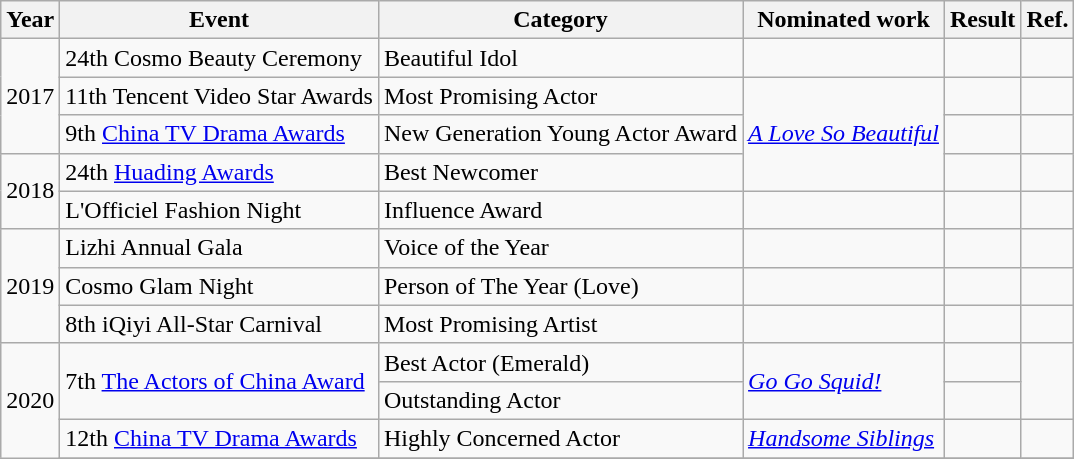<table class="wikitable">
<tr>
<th>Year</th>
<th>Event</th>
<th>Category</th>
<th>Nominated work</th>
<th>Result</th>
<th>Ref.</th>
</tr>
<tr>
<td rowspan=3>2017</td>
<td>24th Cosmo Beauty Ceremony</td>
<td>Beautiful Idol</td>
<td></td>
<td></td>
<td></td>
</tr>
<tr>
<td>11th Tencent Video Star Awards</td>
<td>Most Promising Actor</td>
<td rowspan=3><em><a href='#'>A Love So Beautiful</a></em></td>
<td></td>
<td></td>
</tr>
<tr>
<td>9th <a href='#'>China TV Drama Awards</a></td>
<td>New Generation Young Actor Award</td>
<td></td>
<td></td>
</tr>
<tr>
<td rowspan=2>2018</td>
<td>24th <a href='#'>Huading Awards</a></td>
<td>Best Newcomer</td>
<td></td>
<td></td>
</tr>
<tr>
<td>L'Officiel Fashion Night</td>
<td>Influence Award</td>
<td></td>
<td></td>
<td></td>
</tr>
<tr>
<td rowspan=3>2019</td>
<td>Lizhi Annual Gala</td>
<td>Voice of the Year</td>
<td></td>
<td></td>
<td></td>
</tr>
<tr>
<td>Cosmo Glam Night</td>
<td>Person of The Year (Love)</td>
<td></td>
<td></td>
<td></td>
</tr>
<tr>
<td>8th iQiyi All-Star Carnival</td>
<td>Most Promising Artist</td>
<td></td>
<td></td>
<td></td>
</tr>
<tr>
<td rowspan=4>2020</td>
<td rowspan=2>7th <a href='#'>The Actors of China Award</a></td>
<td>Best Actor (Emerald)</td>
<td rowspan=2><em><a href='#'>Go Go Squid!</a></em></td>
<td></td>
<td rowspan=2></td>
</tr>
<tr>
<td>Outstanding Actor</td>
<td></td>
</tr>
<tr>
<td>12th <a href='#'>China TV Drama Awards</a></td>
<td>Highly Concerned Actor</td>
<td><em><a href='#'>Handsome Siblings</a></em></td>
<td></td>
<td></td>
</tr>
<tr>
</tr>
</table>
